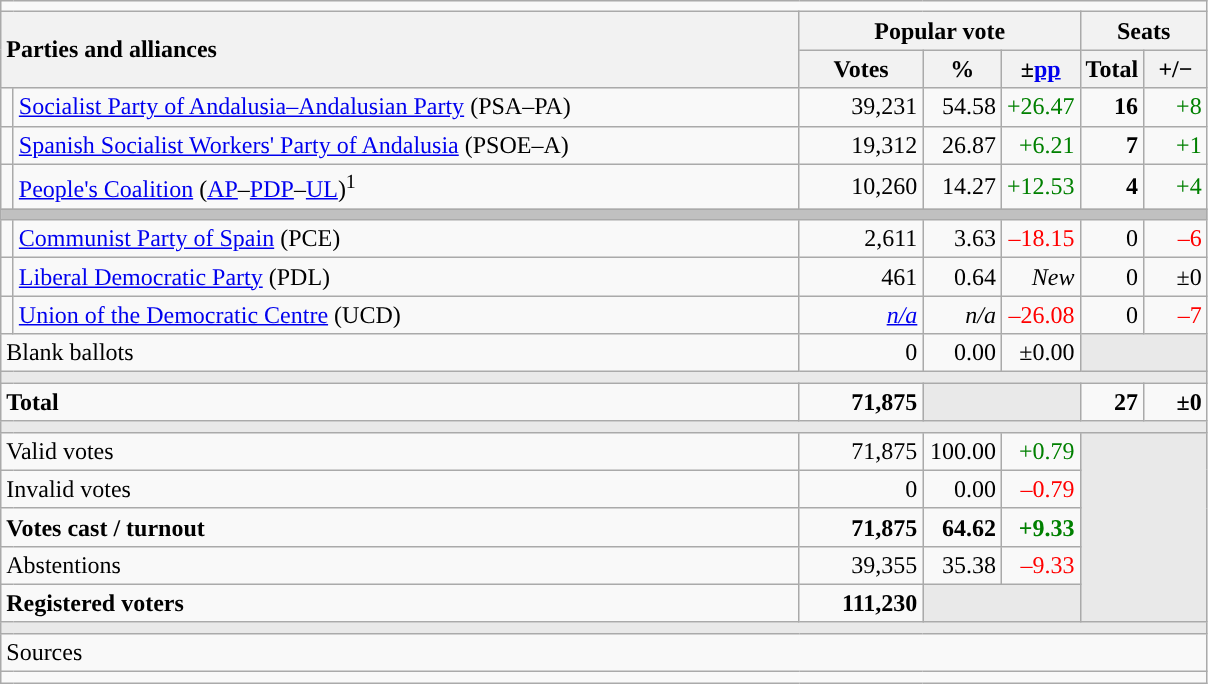<table class="wikitable" style="text-align:right;">
<tr>
<td colspan="7"></td>
</tr>
<tr>
<th style="text-align:left;" rowspan="2" colspan="2" width="525">Parties and alliances</th>
<th colspan="3">Popular vote</th>
<th colspan="2">Seats</th>
</tr>
<tr>
<th width="75">Votes</th>
<th width="45">%</th>
<th width="45">±<a href='#'>pp</a></th>
<th width="35">Total</th>
<th width="35">+/−</th>
</tr>
<tr>
<td width="1" style="color:inherit;background:"></td>
<td align="left"><a href='#'>Socialist Party of Andalusia–Andalusian Party</a> (PSA–PA)</td>
<td>39,231</td>
<td>54.58</td>
<td style="color:green;">+26.47</td>
<td><strong>16</strong></td>
<td style="color:green;">+8</td>
</tr>
<tr>
<td style="color:inherit;background:"></td>
<td align="left"><a href='#'>Spanish Socialist Workers' Party of Andalusia</a> (PSOE–A)</td>
<td>19,312</td>
<td>26.87</td>
<td style="color:green;">+6.21</td>
<td><strong>7</strong></td>
<td style="color:green;">+1</td>
</tr>
<tr>
<td style="color:inherit;background:"></td>
<td align="left"><a href='#'>People's Coalition</a> (<a href='#'>AP</a>–<a href='#'>PDP</a>–<a href='#'>UL</a>)<sup>1</sup></td>
<td>10,260</td>
<td>14.27</td>
<td style="color:green;">+12.53</td>
<td><strong>4</strong></td>
<td style="color:green;">+4</td>
</tr>
<tr>
<td colspan="7" bgcolor="#C0C0C0"></td>
</tr>
<tr>
<td style="color:inherit;background:"></td>
<td align="left"><a href='#'>Communist Party of Spain</a> (PCE)</td>
<td>2,611</td>
<td>3.63</td>
<td style="color:red;">–18.15</td>
<td>0</td>
<td style="color:red;">–6</td>
</tr>
<tr>
<td style="color:inherit;background:"></td>
<td align="left"><a href='#'>Liberal Democratic Party</a> (PDL)</td>
<td>461</td>
<td>0.64</td>
<td><em>New</em></td>
<td>0</td>
<td>±0</td>
</tr>
<tr>
<td style="color:inherit;background:"></td>
<td align="left"><a href='#'>Union of the Democratic Centre</a> (UCD)</td>
<td><em><a href='#'>n/a</a></em></td>
<td><em>n/a</em></td>
<td style="color:red;">–26.08</td>
<td>0</td>
<td style="color:red;">–7</td>
</tr>
<tr>
<td align="left" colspan="2">Blank ballots</td>
<td>0</td>
<td>0.00</td>
<td>±0.00</td>
<td bgcolor="#E9E9E9" colspan="2"></td>
</tr>
<tr>
<td colspan="7" bgcolor="#E9E9E9"></td>
</tr>
<tr style="font-weight:bold;">
<td align="left" colspan="2">Total</td>
<td>71,875</td>
<td bgcolor="#E9E9E9" colspan="2"></td>
<td>27</td>
<td>±0</td>
</tr>
<tr>
<td colspan="7" bgcolor="#E9E9E9"></td>
</tr>
<tr>
<td align="left" colspan="2">Valid votes</td>
<td>71,875</td>
<td>100.00</td>
<td style="color:green;">+0.79</td>
<td bgcolor="#E9E9E9" colspan="2" rowspan="5"></td>
</tr>
<tr>
<td align="left" colspan="2">Invalid votes</td>
<td>0</td>
<td>0.00</td>
<td style="color:red;">–0.79</td>
</tr>
<tr style="font-weight:bold;">
<td align="left" colspan="2">Votes cast / turnout</td>
<td>71,875</td>
<td>64.62</td>
<td style="color:green;">+9.33</td>
</tr>
<tr>
<td align="left" colspan="2">Abstentions</td>
<td>39,355</td>
<td>35.38</td>
<td style="color:red;">–9.33</td>
</tr>
<tr style="font-weight:bold;">
<td align="left" colspan="2">Registered voters</td>
<td>111,230</td>
<td bgcolor="#E9E9E9" colspan="2"></td>
</tr>
<tr>
<td colspan="7" bgcolor="#E9E9E9"></td>
</tr>
<tr>
<td align="left" colspan="7">Sources</td>
</tr>
<tr>
<td colspan="7" style="text-align:left; max-width:790px;"></td>
</tr>
</table>
